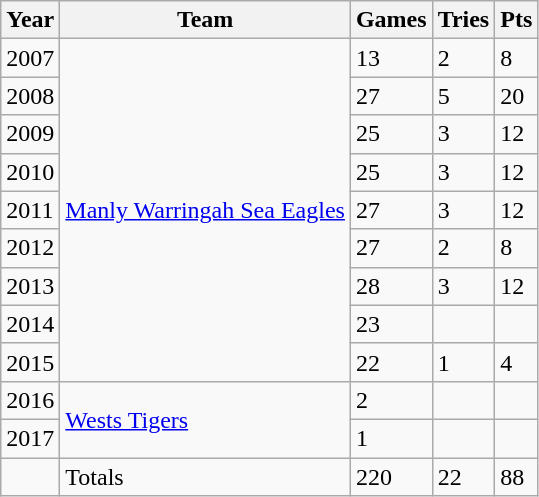<table class="wikitable">
<tr>
<th>Year</th>
<th>Team</th>
<th>Games</th>
<th>Tries</th>
<th>Pts</th>
</tr>
<tr>
<td>2007</td>
<td rowspan="9"> <a href='#'>Manly Warringah Sea Eagles</a></td>
<td>13</td>
<td>2</td>
<td>8</td>
</tr>
<tr>
<td>2008</td>
<td>27</td>
<td>5</td>
<td>20</td>
</tr>
<tr>
<td>2009</td>
<td>25</td>
<td>3</td>
<td>12</td>
</tr>
<tr>
<td>2010</td>
<td>25</td>
<td>3</td>
<td>12</td>
</tr>
<tr>
<td>2011</td>
<td>27</td>
<td>3</td>
<td>12</td>
</tr>
<tr>
<td>2012</td>
<td>27</td>
<td>2</td>
<td>8</td>
</tr>
<tr>
<td>2013</td>
<td>28</td>
<td>3</td>
<td>12</td>
</tr>
<tr>
<td>2014</td>
<td>23</td>
<td></td>
<td></td>
</tr>
<tr>
<td>2015</td>
<td>22</td>
<td>1</td>
<td>4</td>
</tr>
<tr>
<td>2016</td>
<td rowspan="2"> <a href='#'>Wests Tigers</a></td>
<td>2</td>
<td></td>
<td></td>
</tr>
<tr>
<td>2017</td>
<td>1</td>
<td></td>
<td></td>
</tr>
<tr>
<td></td>
<td>Totals</td>
<td>220</td>
<td>22</td>
<td>88</td>
</tr>
</table>
